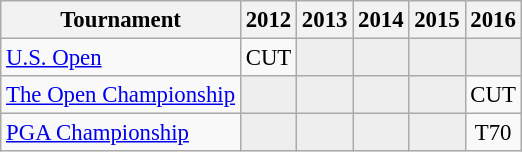<table class="wikitable" style="font-size:95%;text-align:center;">
<tr>
<th>Tournament</th>
<th>2012</th>
<th>2013</th>
<th>2014</th>
<th>2015</th>
<th>2016</th>
</tr>
<tr>
<td align=left><a href='#'>U.S. Open</a></td>
<td>CUT</td>
<td style="background:#eeeeee;"></td>
<td style="background:#eeeeee;"></td>
<td style="background:#eeeeee;"></td>
<td style="background:#eeeeee;"></td>
</tr>
<tr>
<td align=left><a href='#'>The Open Championship</a></td>
<td style="background:#eeeeee;"></td>
<td style="background:#eeeeee;"></td>
<td style="background:#eeeeee;"></td>
<td style="background:#eeeeee;"></td>
<td>CUT</td>
</tr>
<tr>
<td align=left><a href='#'>PGA Championship</a></td>
<td style="background:#eeeeee;"></td>
<td style="background:#eeeeee;"></td>
<td style="background:#eeeeee;"></td>
<td style="background:#eeeeee;"></td>
<td>T70</td>
</tr>
</table>
